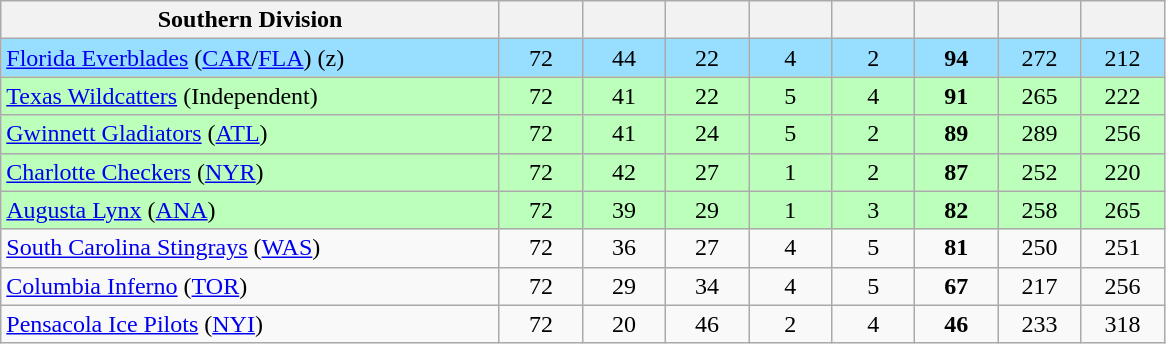<table class="wikitable sortable" style="text-align:center">
<tr>
<th style="width:30%;" class="unsortable">Southern Division</th>
<th style="width:5%;"></th>
<th style="width:5%;"></th>
<th style="width:5%;"></th>
<th style="width:5%;"></th>
<th style="width:5%;"></th>
<th style="width:5%;"></th>
<th style="width:5%;"></th>
<th style="width:5%;"></th>
</tr>
<tr bgcolor="#97DEFF">
<td align=left><a href='#'>Florida Everblades</a> (<a href='#'>CAR</a>/<a href='#'>FLA</a>) (z)</td>
<td>72</td>
<td>44</td>
<td>22</td>
<td>4</td>
<td>2</td>
<td><strong>94</strong></td>
<td>272</td>
<td>212</td>
</tr>
<tr bgcolor="#bbffbb">
<td align=left><a href='#'>Texas Wildcatters</a> (Independent)</td>
<td>72</td>
<td>41</td>
<td>22</td>
<td>5</td>
<td>4</td>
<td><strong>91</strong></td>
<td>265</td>
<td>222</td>
</tr>
<tr bgcolor="#bbffbb">
<td align=left><a href='#'>Gwinnett Gladiators</a> (<a href='#'>ATL</a>)</td>
<td>72</td>
<td>41</td>
<td>24</td>
<td>5</td>
<td>2</td>
<td><strong>89</strong></td>
<td>289</td>
<td>256</td>
</tr>
<tr bgcolor="#bbffbb">
<td align=left><a href='#'>Charlotte Checkers</a> (<a href='#'>NYR</a>)</td>
<td>72</td>
<td>42</td>
<td>27</td>
<td>1</td>
<td>2</td>
<td><strong>87</strong></td>
<td>252</td>
<td>220</td>
</tr>
<tr bgcolor="#bbffbb">
<td align=left><a href='#'>Augusta Lynx</a> (<a href='#'>ANA</a>)</td>
<td>72</td>
<td>39</td>
<td>29</td>
<td>1</td>
<td>3</td>
<td><strong>82</strong></td>
<td>258</td>
<td>265</td>
</tr>
<tr>
<td align=left><a href='#'>South Carolina Stingrays</a> (<a href='#'>WAS</a>)</td>
<td>72</td>
<td>36</td>
<td>27</td>
<td>4</td>
<td>5</td>
<td><strong>81</strong></td>
<td>250</td>
<td>251</td>
</tr>
<tr>
<td align=left><a href='#'>Columbia Inferno</a> (<a href='#'>TOR</a>)</td>
<td>72</td>
<td>29</td>
<td>34</td>
<td>4</td>
<td>5</td>
<td><strong>67</strong></td>
<td>217</td>
<td>256</td>
</tr>
<tr>
<td align=left><a href='#'>Pensacola Ice Pilots</a> (<a href='#'>NYI</a>)</td>
<td>72</td>
<td>20</td>
<td>46</td>
<td>2</td>
<td>4</td>
<td><strong>46</strong></td>
<td>233</td>
<td>318</td>
</tr>
</table>
